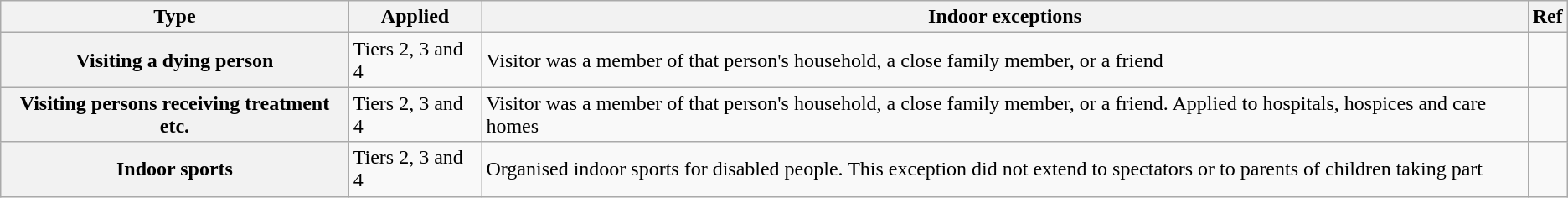<table class="wikitable">
<tr>
<th>Type</th>
<th>Applied</th>
<th>Indoor exceptions</th>
<th>Ref</th>
</tr>
<tr>
<th>Visiting a dying person</th>
<td>Tiers 2, 3 and 4</td>
<td>Visitor was a member of that person's household, a close family member, or a friend</td>
<td></td>
</tr>
<tr>
<th>Visiting persons receiving treatment etc.</th>
<td>Tiers 2, 3 and 4</td>
<td>Visitor was a member of that person's household, a close family member, or a friend. Applied to hospitals, hospices and care homes</td>
<td></td>
</tr>
<tr>
<th>Indoor sports</th>
<td>Tiers 2, 3 and 4</td>
<td>Organised indoor sports for disabled people. This exception did not extend to spectators or to parents of children taking part</td>
<td></td>
</tr>
</table>
